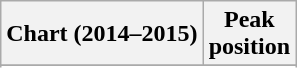<table class="wikitable sortable plainrowheaders">
<tr>
<th>Chart (2014–2015)</th>
<th>Peak<br>position</th>
</tr>
<tr>
</tr>
<tr>
</tr>
<tr>
</tr>
<tr>
</tr>
</table>
